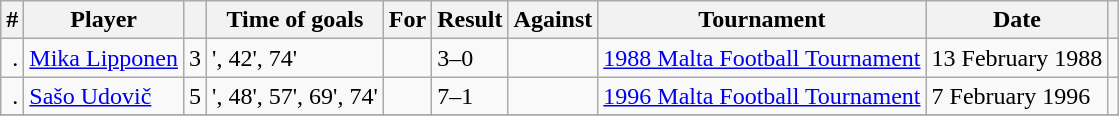<table class="wikitable plainrowheaders sortable">
<tr>
<th scope=col>#</th>
<th scope=col>Player</th>
<th scope=col></th>
<th scope=col>Time of goals</th>
<th scope=col>For</th>
<th scope=col>Result</th>
<th scope=col>Against</th>
<th scope=col>Tournament</th>
<th scope=col>Date</th>
<th scope=col class=unsortable></th>
</tr>
<tr>
<td align="right">.</td>
<td><a href='#'>Mika Lipponen</a></td>
<td align="center">3</td>
<td>', 42', 74'</td>
<td></td>
<td>3–0</td>
<td></td>
<td><a href='#'>1988 Malta Football Tournament</a></td>
<td>13 February 1988</td>
<td></td>
</tr>
<tr>
<td align="right">.</td>
<td><a href='#'>Sašo Udovič</a></td>
<td align="center">5</td>
<td>', 48', 57', 69', 74'</td>
<td></td>
<td>7–1</td>
<td></td>
<td><a href='#'>1996 Malta Football Tournament</a></td>
<td>7 February 1996</td>
<td></td>
</tr>
<tr>
</tr>
</table>
